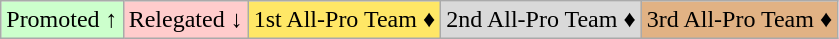<table class="wikitable">
<tr>
<td style="background:#cfc;">Promoted ↑</td>
<td style="background:#fcc;">Relegated ↓</td>
<td style="background:#ffe766;">1st All-Pro Team ♦</td>
<td style="background:#d9d9d9;">2nd All-Pro Team ♦</td>
<td style="background:#e1b284;">3rd All-Pro Team ♦</td>
</tr>
</table>
